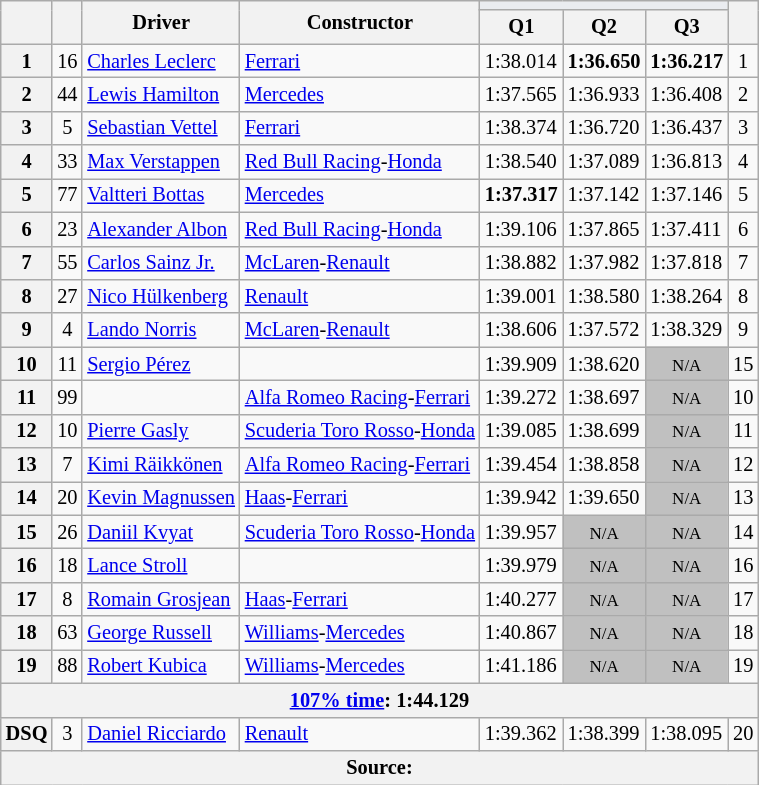<table class="wikitable sortable" style="font-size:85%">
<tr>
<th rowspan="2"></th>
<th rowspan="2"></th>
<th rowspan="2">Driver</th>
<th rowspan="2">Constructor</th>
<th colspan="3" style="background:#eaecf0; text-align:center;"></th>
<th rowspan="2"></th>
</tr>
<tr>
<th>Q1</th>
<th>Q2</th>
<th>Q3</th>
</tr>
<tr>
<th>1</th>
<td align="center">16</td>
<td data-sort-value="LEC"> <a href='#'>Charles Leclerc</a></td>
<td><a href='#'>Ferrari</a></td>
<td>1:38.014</td>
<td><strong>1:36.650</strong></td>
<td><strong>1:36.217</strong></td>
<td align="center">1</td>
</tr>
<tr>
<th>2</th>
<td align="center">44</td>
<td data-sort-value="HAM"> <a href='#'>Lewis Hamilton</a></td>
<td><a href='#'>Mercedes</a></td>
<td>1:37.565</td>
<td>1:36.933</td>
<td>1:36.408</td>
<td align="center">2</td>
</tr>
<tr>
<th>3</th>
<td align="center">5</td>
<td data-sort-value="VET"> <a href='#'>Sebastian Vettel</a></td>
<td><a href='#'>Ferrari</a></td>
<td>1:38.374</td>
<td>1:36.720</td>
<td>1:36.437</td>
<td align="center">3</td>
</tr>
<tr>
<th>4</th>
<td align="center">33</td>
<td data-sort-value="VER"> <a href='#'>Max Verstappen</a></td>
<td><a href='#'>Red Bull Racing</a>-<a href='#'>Honda</a></td>
<td>1:38.540</td>
<td>1:37.089</td>
<td>1:36.813</td>
<td align="center">4</td>
</tr>
<tr>
<th>5</th>
<td align="center">77</td>
<td data-sort-value="BOT"> <a href='#'>Valtteri Bottas</a></td>
<td><a href='#'>Mercedes</a></td>
<td><strong>1:37.317</strong></td>
<td>1:37.142</td>
<td>1:37.146</td>
<td align="center">5</td>
</tr>
<tr>
<th>6</th>
<td align="center">23</td>
<td data-sort-value="ALB"> <a href='#'>Alexander Albon</a></td>
<td><a href='#'>Red Bull Racing</a>-<a href='#'>Honda</a></td>
<td>1:39.106</td>
<td>1:37.865</td>
<td>1:37.411</td>
<td align="center">6</td>
</tr>
<tr>
<th>7</th>
<td align="center">55</td>
<td data-sort-value="SAI"> <a href='#'>Carlos Sainz Jr.</a></td>
<td><a href='#'>McLaren</a>-<a href='#'>Renault</a></td>
<td>1:38.882</td>
<td>1:37.982</td>
<td>1:37.818</td>
<td align="center">7</td>
</tr>
<tr>
<th>8</th>
<td align="center">27</td>
<td data-sort-value="HUL"> <a href='#'>Nico Hülkenberg</a></td>
<td><a href='#'>Renault</a></td>
<td>1:39.001</td>
<td>1:38.580</td>
<td>1:38.264</td>
<td align="center">8</td>
</tr>
<tr>
<th>9</th>
<td align="center">4</td>
<td data-sort-value="NOR"> <a href='#'>Lando Norris</a></td>
<td><a href='#'>McLaren</a>-<a href='#'>Renault</a></td>
<td>1:38.606</td>
<td>1:37.572</td>
<td>1:38.329</td>
<td align="center">9</td>
</tr>
<tr>
<th>10</th>
<td align="center">11</td>
<td data-sort-value="PER"> <a href='#'>Sergio Pérez</a></td>
<td></td>
<td>1:39.909</td>
<td>1:38.620</td>
<td style="background: silver" align="center" data-sort-value="21"><small>N/A</small></td>
<td align="center">15</td>
</tr>
<tr>
<th>11</th>
<td align="center">99</td>
<td data-sort-value="GIO"></td>
<td><a href='#'>Alfa Romeo Racing</a>-<a href='#'>Ferrari</a></td>
<td>1:39.272</td>
<td>1:38.697</td>
<td style="background: silver" align="center"data-sort-value="22"><small>N/A</small></td>
<td align="center">10</td>
</tr>
<tr>
<th>12</th>
<td align="center">10</td>
<td data-sort-value="GAS"> <a href='#'>Pierre Gasly</a></td>
<td><a href='#'>Scuderia Toro Rosso</a>-<a href='#'>Honda</a></td>
<td>1:39.085</td>
<td>1:38.699</td>
<td style="background: silver" align="center" data-sort-value="23"><small>N/A</small></td>
<td align="center">11</td>
</tr>
<tr>
<th>13</th>
<td align="center">7</td>
<td data-sort-value="RAI"> <a href='#'>Kimi Räikkönen</a></td>
<td><a href='#'>Alfa Romeo Racing</a>-<a href='#'>Ferrari</a></td>
<td>1:39.454</td>
<td>1:38.858</td>
<td style="background: silver" align="center" data-sort-value="24"><small>N/A</small></td>
<td align="center">12</td>
</tr>
<tr>
<th>14</th>
<td align="center">20</td>
<td data-sort-value="MAG"> <a href='#'>Kevin Magnussen</a></td>
<td><a href='#'>Haas</a>-<a href='#'>Ferrari</a></td>
<td>1:39.942</td>
<td>1:39.650</td>
<td style="background: silver" align="center" data-sort-value="25"><small>N/A</small></td>
<td align="center">13</td>
</tr>
<tr>
<th>15</th>
<td align="center">26</td>
<td data-sort-value="KVY"> <a href='#'>Daniil Kvyat</a></td>
<td><a href='#'>Scuderia Toro Rosso</a>-<a href='#'>Honda</a></td>
<td>1:39.957</td>
<td style="background: silver" align="center" data-sort-value="26"><small>N/A</small></td>
<td style="background: silver" align="center"data-sort-value="26"><small>N/A</small></td>
<td align="center">14</td>
</tr>
<tr>
<th>16</th>
<td align="center">18</td>
<td data-sort-value="STR"> <a href='#'>Lance Stroll</a></td>
<td></td>
<td>1:39.979</td>
<td style="background: silver" align="center" data-sort-value="27"><small>N/A</small></td>
<td style="background: silver" align="center" data-sort-value="27"><small>N/A</small></td>
<td align="center">16</td>
</tr>
<tr>
<th>17</th>
<td align="center">8</td>
<td data-sort-value="GRO"> <a href='#'>Romain Grosjean</a></td>
<td><a href='#'>Haas</a>-<a href='#'>Ferrari</a></td>
<td>1:40.277</td>
<td style="background: silver" align="center" data-sort-value="28"><small>N/A</small></td>
<td style="background: silver" align="center"data-sort-value="28"><small>N/A</small></td>
<td align="center">17</td>
</tr>
<tr>
<th>18</th>
<td align="center">63</td>
<td data-sort-value="RUS"> <a href='#'>George Russell</a></td>
<td><a href='#'>Williams</a>-<a href='#'>Mercedes</a></td>
<td>1:40.867</td>
<td style="background: silver" align="center"data-sort-value="29"><small>N/A</small></td>
<td style="background: silver" align="center"data-sort-value="29"><small>N/A</small></td>
<td align="center">18</td>
</tr>
<tr>
<th>19</th>
<td align="center">88</td>
<td data-sort-value="KUB"> <a href='#'>Robert Kubica</a></td>
<td><a href='#'>Williams</a>-<a href='#'>Mercedes</a></td>
<td>1:41.186</td>
<td style="background: silver" align="center" data-sort-value="30"><small>N/A</small></td>
<td style="background: silver" align="center" data-sort-value="30"><small>N/A</small></td>
<td align="center">19</td>
</tr>
<tr class="sortbottom">
<th colspan="8" data-sort-value="999"><a href='#'>107% time</a>: 1:44.129</th>
</tr>
<tr>
<th data-sort-value="20">DSQ</th>
<td align="center">3</td>
<td data-sort-value="RIC"> <a href='#'>Daniel Ricciardo</a></td>
<td><a href='#'>Renault</a></td>
<td>1:39.362</td>
<td>1:38.399</td>
<td>1:38.095</td>
<td align="center">20</td>
</tr>
<tr>
<th colspan="8">Source:</th>
</tr>
</table>
